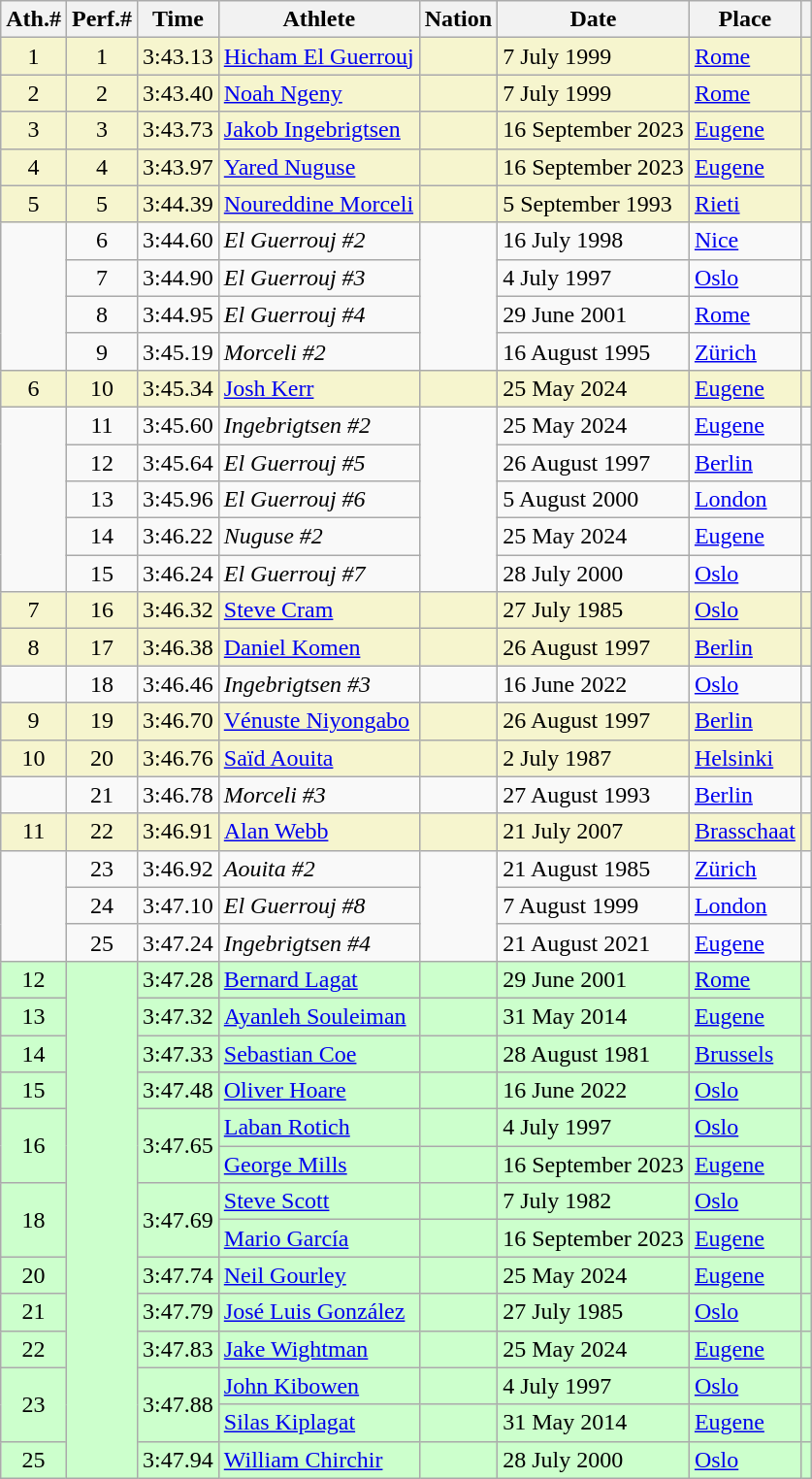<table {| class="wikitable sortable">
<tr>
<th>Ath.#</th>
<th>Perf.#</th>
<th>Time</th>
<th>Athlete</th>
<th>Nation</th>
<th>Date</th>
<th>Place</th>
<th class="unsortable"></th>
</tr>
<tr bgcolor="#f6F5CE">
<td align=center>1</td>
<td align=center>1</td>
<td>3:43.13</td>
<td><a href='#'>Hicham El Guerrouj</a></td>
<td></td>
<td>7 July 1999</td>
<td><a href='#'>Rome</a></td>
<td></td>
</tr>
<tr bgcolor="#f6F5CE">
<td align=center>2</td>
<td align=center>2</td>
<td>3:43.40</td>
<td><a href='#'>Noah Ngeny</a></td>
<td></td>
<td>7 July 1999</td>
<td><a href='#'>Rome</a></td>
<td></td>
</tr>
<tr bgcolor="#f6F5CE">
<td align=center>3</td>
<td align=center>3</td>
<td>3:43.73</td>
<td><a href='#'>Jakob Ingebrigtsen</a></td>
<td></td>
<td>16 September 2023</td>
<td><a href='#'>Eugene</a></td>
<td></td>
</tr>
<tr bgcolor="#f6F5CE">
<td align=center>4</td>
<td align=center>4</td>
<td>3:43.97</td>
<td><a href='#'>Yared Nuguse</a></td>
<td></td>
<td>16 September 2023</td>
<td><a href='#'>Eugene</a></td>
<td></td>
</tr>
<tr bgcolor="#f6F5CE">
<td align=center>5</td>
<td align=center>5</td>
<td>3:44.39</td>
<td><a href='#'>Noureddine Morceli</a></td>
<td></td>
<td>5 September 1993</td>
<td><a href='#'>Rieti</a></td>
<td></td>
</tr>
<tr>
<td rowspan="4"></td>
<td align=center>6</td>
<td>3:44.60</td>
<td><em>El Guerrouj #2</em></td>
<td rowspan="4"></td>
<td>16 July 1998</td>
<td><a href='#'>Nice</a></td>
<td></td>
</tr>
<tr>
<td align=center>7</td>
<td>3:44.90</td>
<td><em>El Guerrouj #3</em></td>
<td>4 July 1997</td>
<td><a href='#'>Oslo</a></td>
<td></td>
</tr>
<tr>
<td align=center>8</td>
<td>3:44.95</td>
<td><em>El Guerrouj #4</em></td>
<td>29 June 2001</td>
<td><a href='#'>Rome</a></td>
<td></td>
</tr>
<tr>
<td align=center>9</td>
<td>3:45.19</td>
<td><em>Morceli #2</em></td>
<td>16 August 1995</td>
<td><a href='#'>Zürich</a></td>
<td></td>
</tr>
<tr bgcolor="#f6F5CE">
<td align="center">6</td>
<td align="center">10</td>
<td>3:45.34</td>
<td><a href='#'>Josh Kerr</a></td>
<td></td>
<td>25 May 2024</td>
<td><a href='#'>Eugene</a></td>
<td></td>
</tr>
<tr>
<td rowspan=5></td>
<td align="center">11</td>
<td>3:45.60</td>
<td><em>Ingebrigtsen #2</em></td>
<td rowspan=5></td>
<td>25 May 2024</td>
<td><a href='#'>Eugene</a></td>
<td></td>
</tr>
<tr>
<td align=center>12</td>
<td>3:45.64</td>
<td><em>El Guerrouj #5</em></td>
<td>26 August 1997</td>
<td><a href='#'>Berlin</a></td>
<td></td>
</tr>
<tr>
<td align=center>13</td>
<td>3:45.96</td>
<td><em>El Guerrouj #6</em></td>
<td>5 August 2000</td>
<td><a href='#'>London</a></td>
<td></td>
</tr>
<tr>
<td align="center">14</td>
<td>3:46.22</td>
<td><em>Nuguse #2</em></td>
<td>25 May 2024</td>
<td><a href='#'>Eugene</a></td>
<td></td>
</tr>
<tr>
<td align=center>15</td>
<td>3:46.24</td>
<td><em>El Guerrouj #7</em></td>
<td>28 July 2000</td>
<td><a href='#'>Oslo</a></td>
<td></td>
</tr>
<tr bgcolor="#f6F5CE">
<td align="center">7</td>
<td align="center">16</td>
<td>3:46.32</td>
<td><a href='#'>Steve Cram</a></td>
<td></td>
<td>27 July 1985</td>
<td><a href='#'>Oslo</a></td>
<td></td>
</tr>
<tr bgcolor="#f6F5CE">
<td align="center">8</td>
<td align="center">17</td>
<td>3:46.38</td>
<td><a href='#'>Daniel Komen</a></td>
<td></td>
<td>26 August 1997</td>
<td><a href='#'>Berlin</a></td>
<td></td>
</tr>
<tr bgcolor="">
<td align="center"></td>
<td align="center">18</td>
<td>3:46.46</td>
<td><em>Ingebrigtsen #3</em></td>
<td></td>
<td>16 June 2022</td>
<td><a href='#'>Oslo</a></td>
<td></td>
</tr>
<tr bgcolor="#f6F5CE">
<td align="center">9</td>
<td align="center">19</td>
<td>3:46.70</td>
<td><a href='#'>Vénuste Niyongabo</a></td>
<td></td>
<td>26 August 1997</td>
<td><a href='#'>Berlin</a></td>
<td></td>
</tr>
<tr bgcolor="#f6F5CE">
<td align="center">10</td>
<td align="center">20</td>
<td>3:46.76</td>
<td><a href='#'>Saïd Aouita</a></td>
<td></td>
<td>2 July 1987</td>
<td><a href='#'>Helsinki</a></td>
<td></td>
</tr>
<tr>
<td></td>
<td align=center>21</td>
<td>3:46.78</td>
<td><em>Morceli #3</em></td>
<td></td>
<td>27 August 1993</td>
<td><a href='#'>Berlin</a></td>
<td></td>
</tr>
<tr bgcolor="#f6F5CE">
<td align="center">11</td>
<td align="center">22</td>
<td>3:46.91</td>
<td><a href='#'>Alan Webb</a></td>
<td></td>
<td>21 July 2007</td>
<td><a href='#'>Brasschaat</a></td>
<td></td>
</tr>
<tr>
<td rowspan="3"></td>
<td align=center>23</td>
<td>3:46.92</td>
<td><em>Aouita #2</em></td>
<td rowspan="3"></td>
<td>21 August 1985</td>
<td><a href='#'>Zürich</a></td>
<td></td>
</tr>
<tr>
<td align=center>24</td>
<td>3:47.10</td>
<td><em>El Guerrouj #8</em></td>
<td>7 August 1999</td>
<td><a href='#'>London</a></td>
<td></td>
</tr>
<tr>
<td align=center>25</td>
<td>3:47.24</td>
<td><em>Ingebrigtsen #4</em></td>
<td>21 August 2021</td>
<td><a href='#'>Eugene</a></td>
<td></td>
</tr>
<tr bgcolor=#CCFFCC>
<td align="center">12</td>
<td rowspan="14" align="center"></td>
<td>3:47.28</td>
<td><a href='#'>Bernard Lagat</a></td>
<td></td>
<td>29 June 2001</td>
<td><a href='#'>Rome</a></td>
<td></td>
</tr>
<tr bgcolor=#CCFFCC>
<td align="center">13</td>
<td>3:47.32</td>
<td><a href='#'>Ayanleh Souleiman</a></td>
<td></td>
<td>31 May 2014</td>
<td><a href='#'>Eugene</a></td>
<td></td>
</tr>
<tr bgcolor=#CCFFCC>
<td align="center">14</td>
<td>3:47.33</td>
<td><a href='#'>Sebastian Coe</a></td>
<td></td>
<td>28 August 1981</td>
<td><a href='#'>Brussels</a></td>
<td></td>
</tr>
<tr bgcolor=#CCFFCC>
<td align="center">15</td>
<td>3:47.48</td>
<td><a href='#'>Oliver Hoare</a></td>
<td></td>
<td>16 June 2022</td>
<td><a href='#'>Oslo</a></td>
<td></td>
</tr>
<tr bgcolor=#CCFFCC>
<td rowspan="2" align="center">16</td>
<td rowspan="2">3:47.65</td>
<td><a href='#'>Laban Rotich</a></td>
<td></td>
<td>4 July 1997</td>
<td><a href='#'>Oslo</a></td>
<td></td>
</tr>
<tr bgcolor=#CCFFCC>
<td><a href='#'>George Mills</a></td>
<td></td>
<td>16 September 2023</td>
<td><a href='#'>Eugene</a></td>
<td></td>
</tr>
<tr bgcolor=#CCFFCC>
<td rowspan="2" align="center">18</td>
<td rowspan="2">3:47.69</td>
<td><a href='#'>Steve Scott</a></td>
<td></td>
<td>7 July 1982</td>
<td><a href='#'>Oslo</a></td>
<td></td>
</tr>
<tr bgcolor=#CCFFCC>
<td><a href='#'>Mario García</a></td>
<td></td>
<td>16 September 2023</td>
<td><a href='#'>Eugene</a></td>
<td></td>
</tr>
<tr bgcolor=#CCFFCC>
<td align="center">20</td>
<td>3:47.74</td>
<td><a href='#'>Neil Gourley</a></td>
<td></td>
<td>25 May 2024</td>
<td><a href='#'>Eugene</a></td>
<td></td>
</tr>
<tr bgcolor=#CCFFCC>
<td align="center">21</td>
<td>3:47.79</td>
<td><a href='#'>José Luis González</a></td>
<td></td>
<td>27 July 1985</td>
<td><a href='#'>Oslo</a></td>
<td></td>
</tr>
<tr bgcolor=#CCFFCC>
<td align="center">22</td>
<td>3:47.83</td>
<td><a href='#'>Jake Wightman</a></td>
<td></td>
<td>25 May 2024</td>
<td><a href='#'>Eugene</a></td>
<td></td>
</tr>
<tr bgcolor=#CCFFCC>
<td rowspan="2" align="center">23</td>
<td rowspan="2">3:47.88</td>
<td><a href='#'>John Kibowen</a></td>
<td></td>
<td>4 July 1997</td>
<td><a href='#'>Oslo</a></td>
<td></td>
</tr>
<tr bgcolor=#CCFFCC>
<td><a href='#'>Silas Kiplagat</a></td>
<td></td>
<td>31 May 2014</td>
<td><a href='#'>Eugene</a></td>
<td></td>
</tr>
<tr bgcolor=#CCFFCC>
<td align="center">25</td>
<td>3:47.94</td>
<td><a href='#'>William Chirchir</a></td>
<td></td>
<td>28 July 2000</td>
<td><a href='#'>Oslo</a></td>
<td></td>
</tr>
</table>
